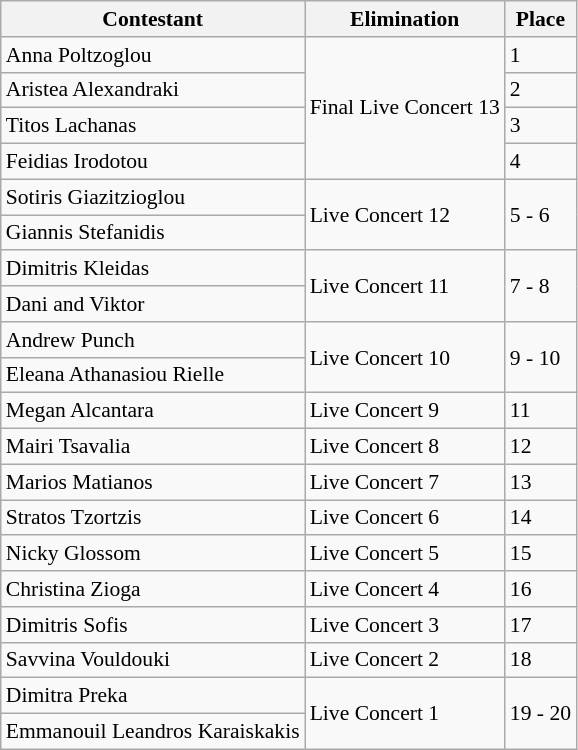<table class="wikitable" style="font-size:90%;">
<tr>
<th>Contestant</th>
<th>Elimination</th>
<th>Place</th>
</tr>
<tr>
<td>Anna Poltzoglou</td>
<td rowspan="4">Final Live Concert 13</td>
<td>1</td>
</tr>
<tr>
<td>Aristea Alexandraki</td>
<td>2</td>
</tr>
<tr>
<td>Titos Lachanas</td>
<td>3</td>
</tr>
<tr>
<td>Feidias Irodotou</td>
<td>4</td>
</tr>
<tr>
<td>Sotiris Giazitzioglou</td>
<td rowspan="2">Live Concert 12</td>
<td rowspan="2">5 - 6</td>
</tr>
<tr>
<td>Giannis Stefanidis</td>
</tr>
<tr>
<td>Dimitris Kleidas</td>
<td rowspan="2">Live Concert 11</td>
<td rowspan="2">7 - 8</td>
</tr>
<tr>
<td>Dani and Viktor</td>
</tr>
<tr>
<td>Andrew Punch</td>
<td rowspan="2">Live Concert 10</td>
<td rowspan="2">9 - 10</td>
</tr>
<tr>
<td>Eleana Athanasiou Rielle </td>
</tr>
<tr>
<td>Megan Alcantara</td>
<td>Live Concert 9</td>
<td>11</td>
</tr>
<tr>
<td>Mairi Tsavalia</td>
<td>Live Concert 8</td>
<td>12</td>
</tr>
<tr>
<td>Marios Matianos </td>
<td>Live Concert 7</td>
<td>13</td>
</tr>
<tr>
<td>Stratos Tzortzis</td>
<td>Live Concert 6</td>
<td>14</td>
</tr>
<tr>
<td>Nicky Glossom</td>
<td>Live Concert 5</td>
<td>15</td>
</tr>
<tr>
<td>Christina Zioga</td>
<td>Live Concert 4</td>
<td>16</td>
</tr>
<tr>
<td>Dimitris Sofis</td>
<td>Live Concert 3</td>
<td>17</td>
</tr>
<tr>
<td>Savvina Vouldouki</td>
<td>Live Concert 2</td>
<td>18</td>
</tr>
<tr>
<td>Dimitra Preka</td>
<td rowspan="2">Live Concert 1</td>
<td rowspan="2">19 - 20</td>
</tr>
<tr>
<td>Emmanouil Leandros Karaiskakis</td>
</tr>
</table>
